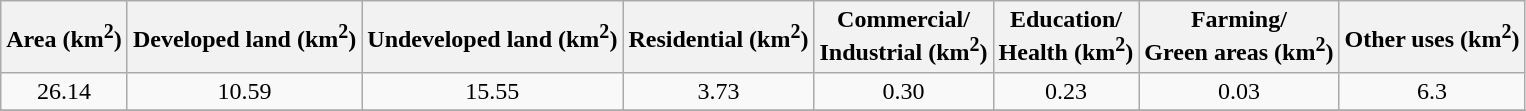<table class="wikitable" style="text-align: center;">
<tr>
<th>Area (km<sup>2</sup>)</th>
<th>Developed land (km<sup>2</sup>)</th>
<th>Undeveloped land (km<sup>2</sup>)</th>
<th>Residential (km<sup>2</sup>)</th>
<th>Commercial/<br> Industrial (km<sup>2</sup>)</th>
<th>Education/<br> Health (km<sup>2</sup>)</th>
<th>Farming/<br> Green areas (km<sup>2</sup>)</th>
<th>Other uses (km<sup>2</sup>)</th>
</tr>
<tr>
<td>26.14</td>
<td>10.59</td>
<td>15.55</td>
<td>3.73</td>
<td>0.30</td>
<td>0.23</td>
<td>0.03</td>
<td>6.3</td>
</tr>
<tr>
</tr>
</table>
